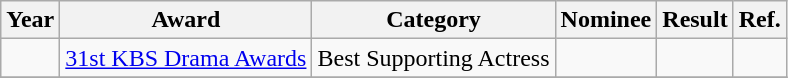<table class="wikitable" style="text-align:center">
<tr>
<th>Year</th>
<th>Award</th>
<th>Category</th>
<th>Nominee</th>
<th>Result</th>
<th>Ref.</th>
</tr>
<tr>
<td></td>
<td><a href='#'>31st KBS Drama Awards</a></td>
<td>Best Supporting Actress</td>
<td></td>
<td></td>
<td><br></td>
</tr>
<tr>
</tr>
</table>
